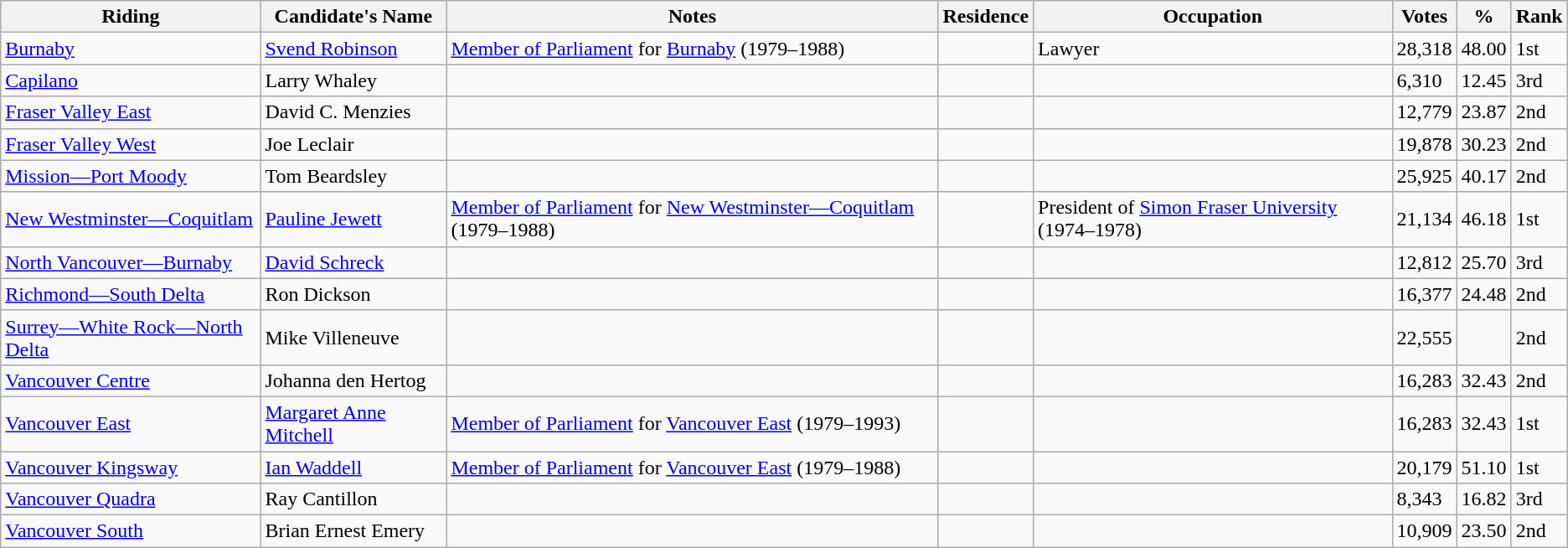<table class="wikitable sortable">
<tr>
<th>Riding<br></th>
<th>Candidate's Name</th>
<th>Notes</th>
<th>Residence</th>
<th>Occupation</th>
<th>Votes</th>
<th>%</th>
<th>Rank</th>
</tr>
<tr>
<td><a href='#'>Burnaby</a></td>
<td><a href='#'>Svend Robinson</a></td>
<td><a href='#'>Member of Parliament</a> for <a href='#'>Burnaby</a> (1979–1988)</td>
<td></td>
<td>Lawyer</td>
<td>28,318</td>
<td>48.00</td>
<td>1st</td>
</tr>
<tr>
<td><a href='#'>Capilano</a></td>
<td>Larry Whaley</td>
<td></td>
<td></td>
<td></td>
<td>6,310</td>
<td>12.45</td>
<td>3rd</td>
</tr>
<tr>
<td><a href='#'>Fraser Valley East</a></td>
<td>David C. Menzies</td>
<td></td>
<td></td>
<td></td>
<td>12,779</td>
<td>23.87</td>
<td>2nd</td>
</tr>
<tr>
<td><a href='#'>Fraser Valley West</a></td>
<td>Joe Leclair</td>
<td></td>
<td></td>
<td></td>
<td>19,878</td>
<td>30.23</td>
<td>2nd</td>
</tr>
<tr>
<td><a href='#'>Mission—Port Moody</a></td>
<td>Tom Beardsley</td>
<td></td>
<td></td>
<td></td>
<td>25,925</td>
<td>40.17</td>
<td>2nd</td>
</tr>
<tr>
<td><a href='#'>New Westminster—Coquitlam</a></td>
<td><a href='#'>Pauline Jewett</a></td>
<td><a href='#'>Member of Parliament</a> for <a href='#'>New Westminster—Coquitlam</a> (1979–1988)</td>
<td></td>
<td>President of <a href='#'>Simon Fraser University</a> (1974–1978)</td>
<td>21,134</td>
<td>46.18</td>
<td>1st</td>
</tr>
<tr>
<td><a href='#'>North Vancouver—Burnaby</a></td>
<td><a href='#'>David Schreck</a></td>
<td></td>
<td></td>
<td></td>
<td>12,812</td>
<td>25.70</td>
<td>3rd</td>
</tr>
<tr>
<td><a href='#'>Richmond—South Delta</a></td>
<td>Ron Dickson</td>
<td></td>
<td></td>
<td></td>
<td>16,377</td>
<td>24.48</td>
<td>2nd</td>
</tr>
<tr>
<td><a href='#'>Surrey—White Rock—North Delta</a></td>
<td>Mike Villeneuve</td>
<td></td>
<td></td>
<td></td>
<td>22,555</td>
<td></td>
<td>2nd</td>
</tr>
<tr>
<td><a href='#'>Vancouver Centre</a></td>
<td>Johanna den Hertog</td>
<td></td>
<td></td>
<td></td>
<td>16,283</td>
<td>32.43</td>
<td>2nd</td>
</tr>
<tr>
<td><a href='#'>Vancouver East</a></td>
<td><a href='#'>Margaret Anne Mitchell</a></td>
<td><a href='#'>Member of Parliament</a> for <a href='#'>Vancouver East</a> (1979–1993)</td>
<td></td>
<td></td>
<td>16,283</td>
<td>32.43</td>
<td>1st</td>
</tr>
<tr>
<td><a href='#'>Vancouver Kingsway</a></td>
<td><a href='#'>Ian Waddell</a></td>
<td><a href='#'>Member of Parliament</a> for <a href='#'>Vancouver East</a> (1979–1988)</td>
<td></td>
<td></td>
<td>20,179</td>
<td>51.10</td>
<td>1st</td>
</tr>
<tr>
<td><a href='#'>Vancouver Quadra</a></td>
<td>Ray Cantillon</td>
<td></td>
<td></td>
<td></td>
<td>8,343</td>
<td>16.82</td>
<td>3rd</td>
</tr>
<tr>
<td><a href='#'>Vancouver South</a></td>
<td>Brian Ernest Emery</td>
<td></td>
<td></td>
<td></td>
<td>10,909</td>
<td>23.50</td>
<td>2nd</td>
</tr>
</table>
